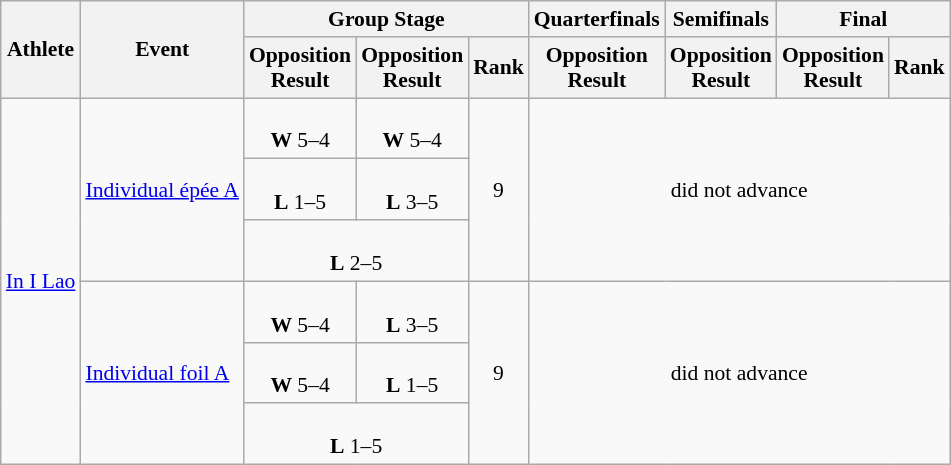<table class=wikitable style="font-size:90%">
<tr>
<th rowspan="2">Athlete</th>
<th rowspan="2">Event</th>
<th colspan="3">Group Stage</th>
<th scope="col">Quarterfinals</th>
<th scope="col">Semifinals</th>
<th colspan="2">Final</th>
</tr>
<tr>
<th>Opposition<br>Result</th>
<th>Opposition<br>Result</th>
<th>Rank</th>
<th>Opposition<br>Result</th>
<th>Opposition<br>Result</th>
<th>Opposition<br>Result</th>
<th>Rank</th>
</tr>
<tr align=center>
<td align=left rowspan=6><a href='#'>In I Lao</a></td>
<td align=left rowspan=3><a href='#'>Individual épée A</a></td>
<td> <br> <strong>W</strong> 5–4</td>
<td> <br> <strong>W</strong> 5–4</td>
<td rowspan=3>9</td>
<td colspan=4 rowspan=3>did not advance</td>
</tr>
<tr align=center>
<td> <br> <strong>L</strong> 1–5</td>
<td> <br> <strong>L</strong> 3–5</td>
</tr>
<tr align=center>
<td colspan=2> <br> <strong>L</strong> 2–5</td>
</tr>
<tr align=center>
<td align=left rowspan=3><a href='#'>Individual foil A</a></td>
<td> <br> <strong>W</strong> 5–4</td>
<td> <br> <strong>L</strong> 3–5</td>
<td rowspan=3>9</td>
<td colspan=4 rowspan=3>did not advance</td>
</tr>
<tr align=center>
<td> <br> <strong>W</strong> 5–4</td>
<td> <br> <strong>L</strong> 1–5</td>
</tr>
<tr align=center>
<td colspan=2> <br> <strong>L</strong> 1–5</td>
</tr>
</table>
